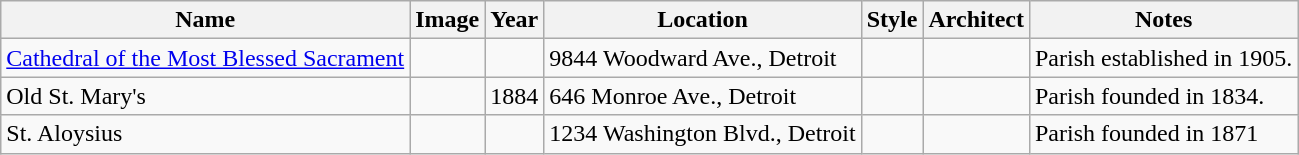<table class="wikitable sortable">
<tr>
<th>Name</th>
<th class="unsortable">Image</th>
<th>Year</th>
<th class="unsortable">Location</th>
<th class="unsortable">Style</th>
<th class="unsortable">Architect</th>
<th class="unsortable">Notes</th>
</tr>
<tr>
<td><a href='#'>Cathedral of the Most Blessed Sacrament</a></td>
<td></td>
<td></td>
<td>9844 Woodward Ave., Detroit</td>
<td></td>
<td></td>
<td>Parish established in 1905.</td>
</tr>
<tr>
<td>Old St. Mary's</td>
<td></td>
<td>1884</td>
<td>646 Monroe Ave., Detroit</td>
<td></td>
<td></td>
<td>Parish founded in 1834.</td>
</tr>
<tr>
<td>St. Aloysius</td>
<td></td>
<td></td>
<td>1234 Washington Blvd., Detroit</td>
<td></td>
<td></td>
<td>Parish founded in 1871</td>
</tr>
</table>
